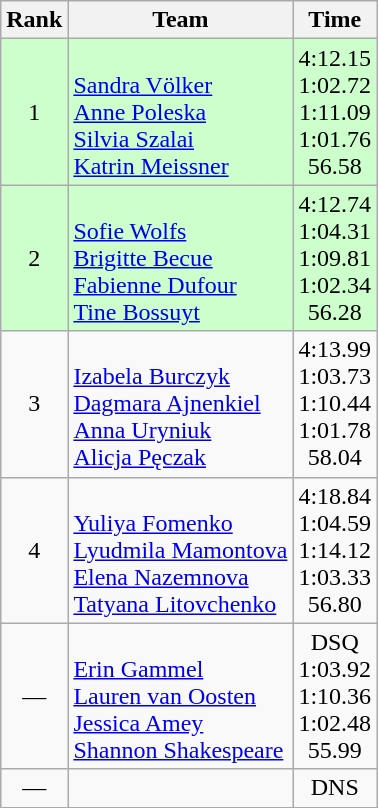<table class="wikitable">
<tr>
<th>Rank</th>
<th>Team</th>
<th>Time</th>
</tr>
<tr bgcolor=#CCFFCC>
<td align="center">1</td>
<td><br><a href='#'>Sandra Völker</a><br><a href='#'>Anne Poleska</a><br><a href='#'>Silvia Szalai</a><br><a href='#'>Katrin Meissner</a></td>
<td align="center">4:12.15<br>1:02.72<br>1:11.09<br>1:01.76<br>56.58</td>
</tr>
<tr bgcolor=#CCFFCC>
<td align="center">2</td>
<td><br><a href='#'>Sofie Wolfs</a><br><a href='#'>Brigitte Becue</a><br><a href='#'>Fabienne Dufour</a><br><a href='#'>Tine Bossuyt</a></td>
<td align="center">4:12.74<br>1:04.31<br>1:09.81<br>1:02.34<br>56.28</td>
</tr>
<tr>
<td align="center">3</td>
<td><br><a href='#'>Izabela Burczyk</a><br><a href='#'>Dagmara Ajnenkiel</a><br><a href='#'>Anna Uryniuk</a><br><a href='#'>Alicja Pęczak</a></td>
<td align="center">4:13.99<br>1:03.73<br>1:10.44<br>1:01.78<br>58.04</td>
</tr>
<tr>
<td align="center">4</td>
<td><br><a href='#'>Yuliya Fomenko</a><br><a href='#'>Lyudmila Mamontova</a><br><a href='#'>Elena Nazemnova</a><br><a href='#'>Tatyana Litovchenko</a></td>
<td align="center">4:18.84<br>1:04.59<br>1:14.12<br>1:03.33<br>56.80</td>
</tr>
<tr>
<td align="center">—</td>
<td><br><a href='#'>Erin Gammel</a><br><a href='#'>Lauren van Oosten</a><br><a href='#'>Jessica Amey</a><br><a href='#'>Shannon Shakespeare</a></td>
<td align="center">DSQ<br>1:03.92<br>1:10.36<br>1:02.48<br>55.99</td>
</tr>
<tr>
<td align="center">—</td>
<td></td>
<td align="center">DNS</td>
</tr>
</table>
